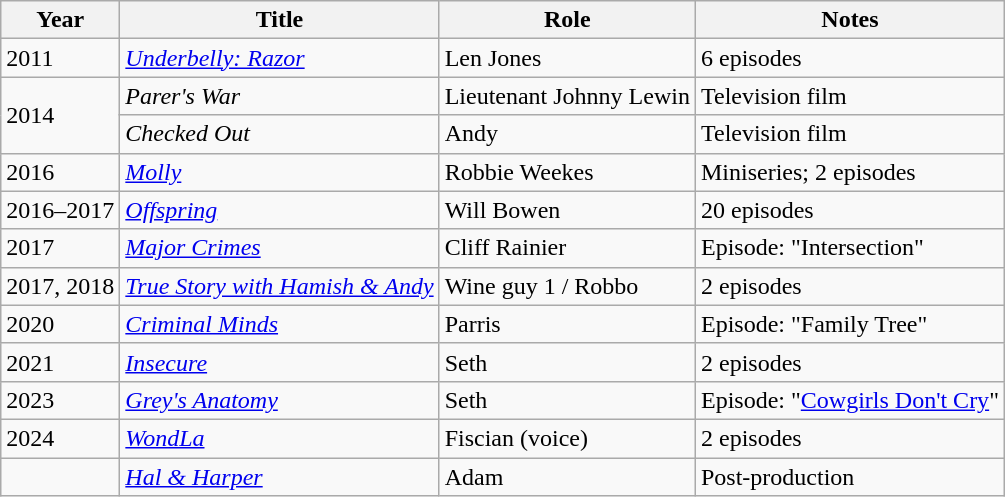<table class="wikitable">
<tr>
<th>Year</th>
<th>Title</th>
<th>Role</th>
<th>Notes</th>
</tr>
<tr>
<td>2011</td>
<td><em><a href='#'>Underbelly: Razor</a></em></td>
<td>Len Jones</td>
<td>6 episodes</td>
</tr>
<tr>
<td rowspan="2">2014</td>
<td><em>Parer's War</em></td>
<td>Lieutenant Johnny Lewin</td>
<td>Television film</td>
</tr>
<tr>
<td><em>Checked Out</em></td>
<td>Andy</td>
<td>Television film</td>
</tr>
<tr>
<td>2016</td>
<td><em><a href='#'>Molly</a></em></td>
<td>Robbie Weekes</td>
<td>Miniseries; 2 episodes</td>
</tr>
<tr>
<td>2016–2017</td>
<td><em><a href='#'>Offspring</a></em></td>
<td>Will Bowen</td>
<td>20 episodes</td>
</tr>
<tr>
<td>2017</td>
<td><em><a href='#'>Major Crimes</a></em></td>
<td>Cliff Rainier</td>
<td>Episode: "Intersection"</td>
</tr>
<tr>
<td>2017, 2018</td>
<td><em><a href='#'>True Story with Hamish & Andy</a></em></td>
<td>Wine guy 1 / Robbo</td>
<td>2 episodes</td>
</tr>
<tr>
<td>2020</td>
<td><em><a href='#'>Criminal Minds</a></em></td>
<td>Parris</td>
<td>Episode: "Family Tree"</td>
</tr>
<tr>
<td>2021</td>
<td><em><a href='#'>Insecure</a></em></td>
<td>Seth</td>
<td>2 episodes</td>
</tr>
<tr>
<td>2023</td>
<td><em><a href='#'>Grey's Anatomy</a></em></td>
<td>Seth</td>
<td>Episode: "<a href='#'>Cowgirls Don't Cry</a>"</td>
</tr>
<tr>
<td>2024</td>
<td><em><a href='#'>WondLa</a></em></td>
<td>Fiscian (voice)</td>
<td>2 episodes</td>
</tr>
<tr>
<td></td>
<td><em><a href='#'>Hal & Harper</a></em></td>
<td>Adam</td>
<td>Post-production</td>
</tr>
</table>
